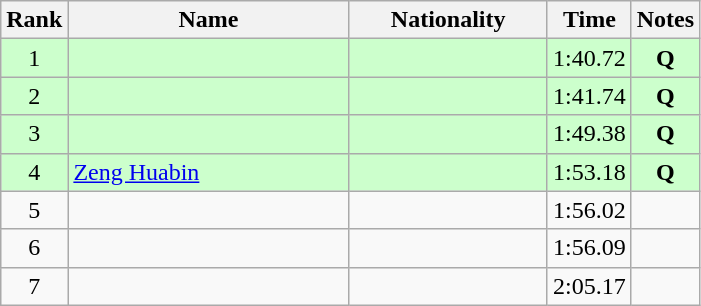<table class="wikitable sortable" style="text-align:center">
<tr>
<th>Rank</th>
<th style="width:180px">Name</th>
<th style="width:125px">Nationality</th>
<th>Time</th>
<th>Notes</th>
</tr>
<tr style="background:#cfc;">
<td>1</td>
<td style="text-align:left;"></td>
<td style="text-align:left;"></td>
<td>1:40.72</td>
<td><strong>Q</strong></td>
</tr>
<tr style="background:#cfc;">
<td>2</td>
<td style="text-align:left;"></td>
<td style="text-align:left;"></td>
<td>1:41.74</td>
<td><strong>Q</strong></td>
</tr>
<tr style="background:#cfc;">
<td>3</td>
<td style="text-align:left;"></td>
<td style="text-align:left;"></td>
<td>1:49.38</td>
<td><strong>Q</strong></td>
</tr>
<tr style="background:#cfc;">
<td>4</td>
<td style="text-align:left;"><a href='#'>Zeng Huabin</a></td>
<td style="text-align:left;"></td>
<td>1:53.18</td>
<td><strong>Q</strong></td>
</tr>
<tr>
<td>5</td>
<td style="text-align:left;"></td>
<td style="text-align:left;"></td>
<td>1:56.02</td>
<td></td>
</tr>
<tr>
<td>6</td>
<td style="text-align:left;"></td>
<td style="text-align:left;"></td>
<td>1:56.09</td>
<td></td>
</tr>
<tr>
<td>7</td>
<td style="text-align:left;"></td>
<td style="text-align:left;"></td>
<td>2:05.17</td>
<td></td>
</tr>
</table>
